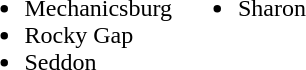<table border="0">
<tr>
<td valign="top"><br><ul><li>Mechanicsburg</li><li>Rocky Gap</li><li>Seddon</li></ul></td>
<td valign="top"><br><ul><li>Sharon</li></ul></td>
</tr>
</table>
